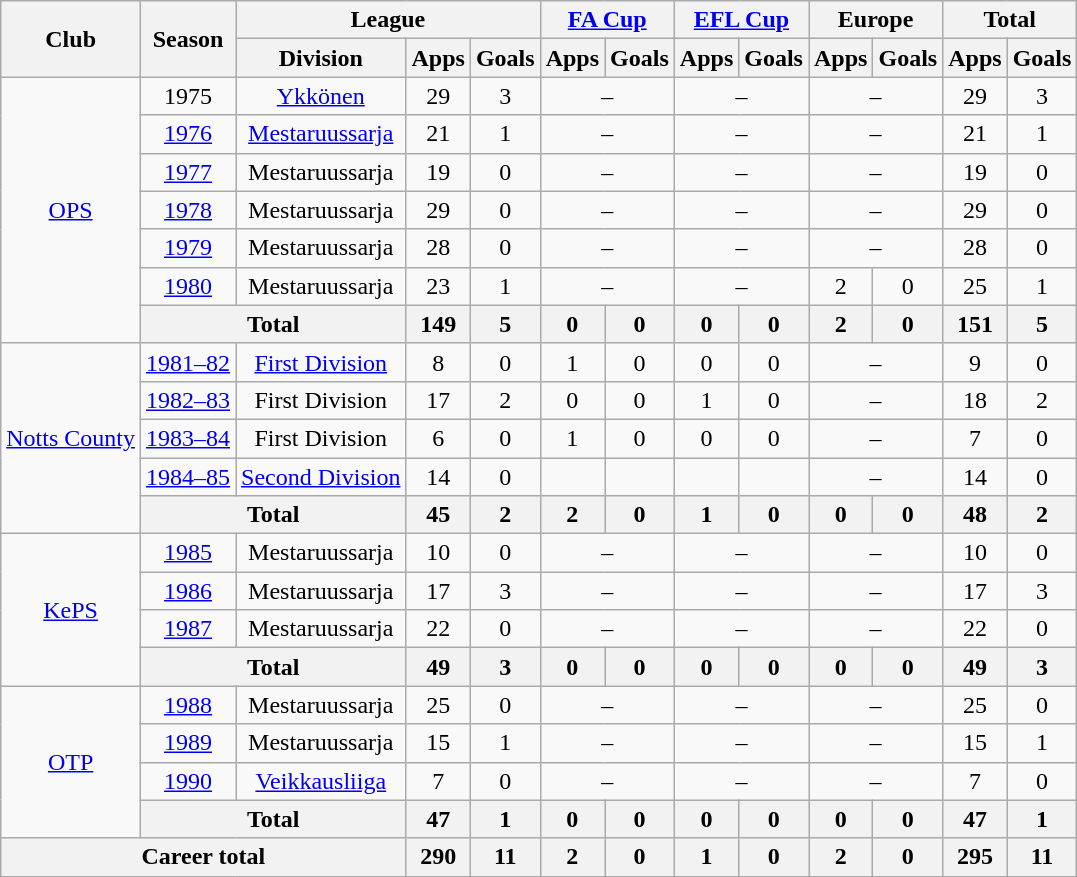<table class="wikitable" style="text-align:center">
<tr>
<th rowspan="2">Club</th>
<th rowspan="2">Season</th>
<th colspan="3">League</th>
<th colspan="2"><a href='#'>FA Cup</a></th>
<th colspan="2"><a href='#'>EFL Cup</a></th>
<th colspan="2">Europe</th>
<th colspan="2">Total</th>
</tr>
<tr>
<th>Division</th>
<th>Apps</th>
<th>Goals</th>
<th>Apps</th>
<th>Goals</th>
<th>Apps</th>
<th>Goals</th>
<th>Apps</th>
<th>Goals</th>
<th>Apps</th>
<th>Goals</th>
</tr>
<tr>
<td rowspan=7><a href='#'>OPS</a></td>
<td>1975</td>
<td><a href='#'>Ykkönen</a></td>
<td>29</td>
<td>3</td>
<td colspan=2>–</td>
<td colspan=2>–</td>
<td colspan=2>–</td>
<td>29</td>
<td>3</td>
</tr>
<tr>
<td><a href='#'>1976</a></td>
<td><a href='#'>Mestaruussarja</a></td>
<td>21</td>
<td>1</td>
<td colspan=2>–</td>
<td colspan=2>–</td>
<td colspan=2>–</td>
<td>21</td>
<td>1</td>
</tr>
<tr>
<td><a href='#'>1977</a></td>
<td>Mestaruussarja</td>
<td>19</td>
<td>0</td>
<td colspan=2>–</td>
<td colspan=2>–</td>
<td colspan=2>–</td>
<td>19</td>
<td>0</td>
</tr>
<tr>
<td><a href='#'>1978</a></td>
<td>Mestaruussarja</td>
<td>29</td>
<td>0</td>
<td colspan=2>–</td>
<td colspan=2>–</td>
<td colspan=2>–</td>
<td>29</td>
<td>0</td>
</tr>
<tr>
<td><a href='#'>1979</a></td>
<td>Mestaruussarja</td>
<td>28</td>
<td>0</td>
<td colspan=2>–</td>
<td colspan=2>–</td>
<td colspan=2>–</td>
<td>28</td>
<td>0</td>
</tr>
<tr>
<td><a href='#'>1980</a></td>
<td>Mestaruussarja</td>
<td>23</td>
<td>1</td>
<td colspan=2>–</td>
<td colspan=2>–</td>
<td>2</td>
<td>0</td>
<td>25</td>
<td>1</td>
</tr>
<tr>
<th colspan=2>Total</th>
<th>149</th>
<th>5</th>
<th>0</th>
<th>0</th>
<th>0</th>
<th>0</th>
<th>2</th>
<th>0</th>
<th>151</th>
<th>5</th>
</tr>
<tr>
<td rowspan=5><a href='#'>Notts County</a></td>
<td><a href='#'>1981–82</a></td>
<td><a href='#'>First Division</a></td>
<td>8</td>
<td>0</td>
<td>1</td>
<td>0</td>
<td>0</td>
<td>0</td>
<td colspan=2>–</td>
<td>9</td>
<td>0</td>
</tr>
<tr>
<td><a href='#'>1982–83</a></td>
<td>First Division</td>
<td>17</td>
<td>2</td>
<td>0</td>
<td>0</td>
<td>1</td>
<td>0</td>
<td colspan=2>–</td>
<td>18</td>
<td>2</td>
</tr>
<tr>
<td><a href='#'>1983–84</a></td>
<td>First Division</td>
<td>6</td>
<td>0</td>
<td>1</td>
<td>0</td>
<td>0</td>
<td>0</td>
<td colspan=2>–</td>
<td>7</td>
<td>0</td>
</tr>
<tr>
<td><a href='#'>1984–85</a></td>
<td><a href='#'>Second Division</a></td>
<td>14</td>
<td>0</td>
<td></td>
<td></td>
<td></td>
<td></td>
<td colspan=2>–</td>
<td>14</td>
<td>0</td>
</tr>
<tr>
<th colspan=2>Total</th>
<th>45</th>
<th>2</th>
<th>2</th>
<th>0</th>
<th>1</th>
<th>0</th>
<th>0</th>
<th>0</th>
<th>48</th>
<th>2</th>
</tr>
<tr>
<td rowspan=4><a href='#'>KePS</a></td>
<td><a href='#'>1985</a></td>
<td>Mestaruussarja</td>
<td>10</td>
<td>0</td>
<td colspan=2>–</td>
<td colspan=2>–</td>
<td colspan=2>–</td>
<td>10</td>
<td>0</td>
</tr>
<tr>
<td><a href='#'>1986</a></td>
<td>Mestaruussarja</td>
<td>17</td>
<td>3</td>
<td colspan=2>–</td>
<td colspan=2>–</td>
<td colspan=2>–</td>
<td>17</td>
<td>3</td>
</tr>
<tr>
<td><a href='#'>1987</a></td>
<td>Mestaruussarja</td>
<td>22</td>
<td>0</td>
<td colspan=2>–</td>
<td colspan=2>–</td>
<td colspan=2>–</td>
<td>22</td>
<td>0</td>
</tr>
<tr>
<th colspan=2>Total</th>
<th>49</th>
<th>3</th>
<th>0</th>
<th>0</th>
<th>0</th>
<th>0</th>
<th>0</th>
<th>0</th>
<th>49</th>
<th>3</th>
</tr>
<tr>
<td rowspan=4><a href='#'>OTP</a></td>
<td><a href='#'>1988</a></td>
<td>Mestaruussarja</td>
<td>25</td>
<td>0</td>
<td colspan=2>–</td>
<td colspan=2>–</td>
<td colspan=2>–</td>
<td>25</td>
<td>0</td>
</tr>
<tr>
<td><a href='#'>1989</a></td>
<td>Mestaruussarja</td>
<td>15</td>
<td>1</td>
<td colspan=2>–</td>
<td colspan=2>–</td>
<td colspan=2>–</td>
<td>15</td>
<td>1</td>
</tr>
<tr>
<td><a href='#'>1990</a></td>
<td><a href='#'>Veikkausliiga</a></td>
<td>7</td>
<td>0</td>
<td colspan=2>–</td>
<td colspan=2>–</td>
<td colspan=2>–</td>
<td>7</td>
<td>0</td>
</tr>
<tr>
<th colspan=2>Total</th>
<th>47</th>
<th>1</th>
<th>0</th>
<th>0</th>
<th>0</th>
<th>0</th>
<th>0</th>
<th>0</th>
<th>47</th>
<th>1</th>
</tr>
<tr>
<th colspan="3">Career total</th>
<th>290</th>
<th>11</th>
<th>2</th>
<th>0</th>
<th>1</th>
<th>0</th>
<th>2</th>
<th>0</th>
<th>295</th>
<th>11</th>
</tr>
</table>
